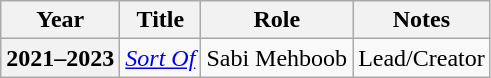<table class="wikitable plainrowheaders sortable">
<tr>
<th scope="col">Year</th>
<th scope="col">Title</th>
<th scope="col">Role</th>
<th scope="col" class="unsortable">Notes</th>
</tr>
<tr>
<th scope="row">2021–2023</th>
<td><em><a href='#'>Sort Of</a></em></td>
<td>Sabi Mehboob</td>
<td>Lead/Creator</td>
</tr>
</table>
